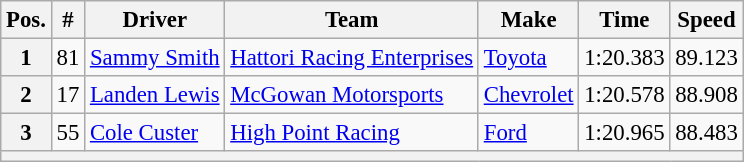<table class="wikitable" style="font-size:95%">
<tr>
<th>Pos.</th>
<th>#</th>
<th>Driver</th>
<th>Team</th>
<th>Make</th>
<th>Time</th>
<th>Speed</th>
</tr>
<tr>
<th>1</th>
<td>81</td>
<td><a href='#'>Sammy Smith</a></td>
<td><a href='#'>Hattori Racing Enterprises</a></td>
<td><a href='#'>Toyota</a></td>
<td>1:20.383</td>
<td>89.123</td>
</tr>
<tr>
<th>2</th>
<td>17</td>
<td><a href='#'>Landen Lewis</a></td>
<td><a href='#'>McGowan Motorsports</a></td>
<td><a href='#'>Chevrolet</a></td>
<td>1:20.578</td>
<td>88.908</td>
</tr>
<tr>
<th>3</th>
<td>55</td>
<td><a href='#'>Cole Custer</a></td>
<td><a href='#'>High Point Racing</a></td>
<td><a href='#'>Ford</a></td>
<td>1:20.965</td>
<td>88.483</td>
</tr>
<tr>
<th colspan="7"></th>
</tr>
</table>
